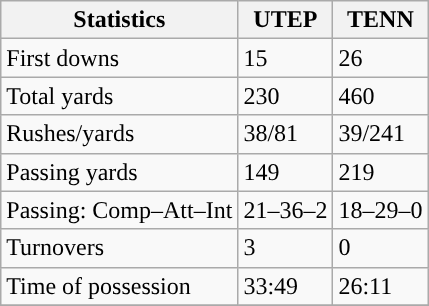<table class="wikitable" style="float: left;">
<tr>
<th>Statistics</th>
<th>UTEP</th>
<th>TENN</th>
</tr>
<tr>
<td>First downs</td>
<td>15</td>
<td>26</td>
</tr>
<tr>
<td>Total yards</td>
<td>230</td>
<td>460</td>
</tr>
<tr>
<td>Rushes/yards</td>
<td>38/81</td>
<td>39/241</td>
</tr>
<tr>
<td>Passing yards</td>
<td>149</td>
<td>219</td>
</tr>
<tr>
<td>Passing: Comp–Att–Int</td>
<td>21–36–2</td>
<td>18–29–0</td>
</tr>
<tr>
<td>Turnovers</td>
<td>3</td>
<td>0</td>
</tr>
<tr>
<td>Time of possession</td>
<td>33:49</td>
<td>26:11</td>
</tr>
<tr>
</tr>
</table>
